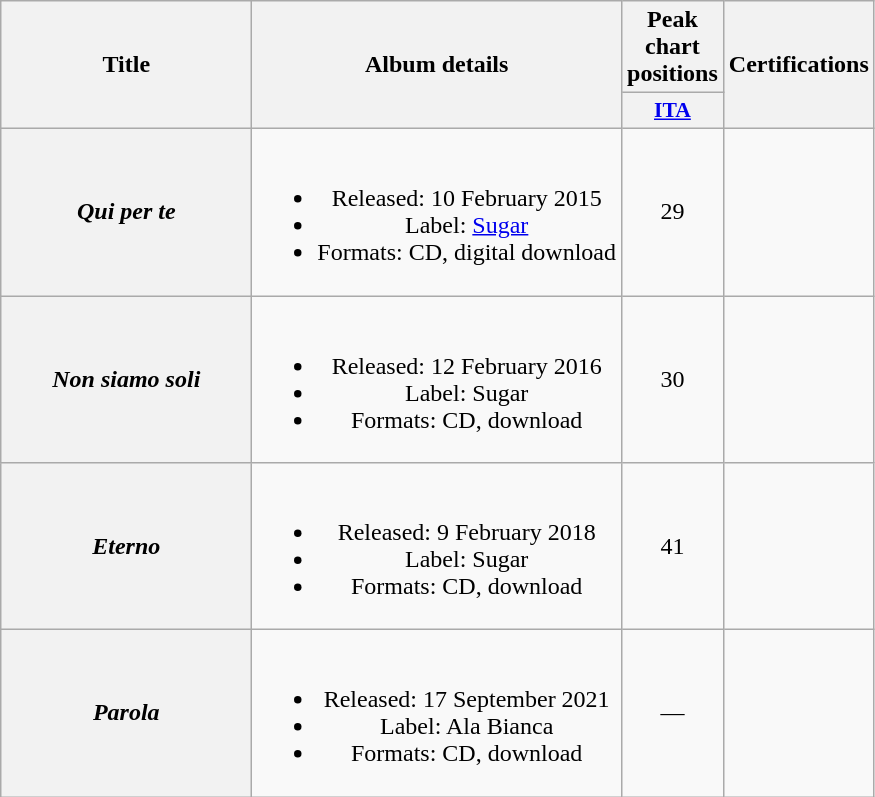<table class="wikitable plainrowheaders" style="text-align:center;" border="1">
<tr>
<th scope="col" rowspan="2" style="width:10em;">Title</th>
<th scope="col" rowspan="2">Album details</th>
<th scope="col" colspan="1">Peak chart positions</th>
<th scope="col" rowspan="2">Certifications</th>
</tr>
<tr>
<th scope="col" style="width:3em;font-size:90%;"><a href='#'>ITA</a><br></th>
</tr>
<tr>
<th scope="row"><em>Qui per te</em></th>
<td><br><ul><li>Released: 10 February 2015</li><li>Label: <a href='#'>Sugar</a></li><li>Formats: CD, digital download</li></ul></td>
<td>29</td>
<td></td>
</tr>
<tr>
<th scope="row"><em>Non siamo soli</em></th>
<td><br><ul><li>Released: 12 February 2016</li><li>Label: Sugar</li><li>Formats: CD, download</li></ul></td>
<td>30</td>
<td></td>
</tr>
<tr>
<th scope="row"><em>Eterno</em></th>
<td><br><ul><li>Released: 9 February 2018</li><li>Label: Sugar</li><li>Formats: CD, download</li></ul></td>
<td>41<br></td>
<td></td>
</tr>
<tr>
<th scope="row"><em>Parola</em></th>
<td><br><ul><li>Released: 17 September 2021</li><li>Label: Ala Bianca</li><li>Formats: CD, download</li></ul></td>
<td>—</td>
<td></td>
</tr>
</table>
